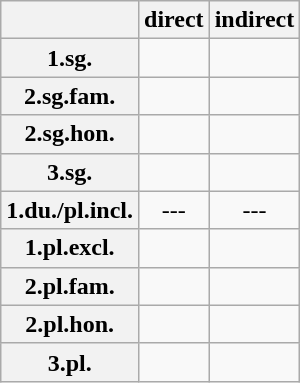<table class="wikitable" style="text-align: center;">
<tr>
<th></th>
<th>direct</th>
<th>indirect</th>
</tr>
<tr>
<th>1.sg.</th>
<td></td>
<td></td>
</tr>
<tr>
<th>2.sg.fam.</th>
<td></td>
<td></td>
</tr>
<tr>
<th>2.sg.hon.</th>
<td></td>
<td></td>
</tr>
<tr>
<th>3.sg.</th>
<td></td>
<td></td>
</tr>
<tr>
<th>1.du./pl.incl.</th>
<td>---</td>
<td>---</td>
</tr>
<tr>
<th>1.pl.excl.</th>
<td></td>
<td></td>
</tr>
<tr>
<th>2.pl.fam.</th>
<td></td>
<td></td>
</tr>
<tr>
<th>2.pl.hon.</th>
<td></td>
<td></td>
</tr>
<tr>
<th>3.pl.</th>
<td></td>
<td></td>
</tr>
</table>
